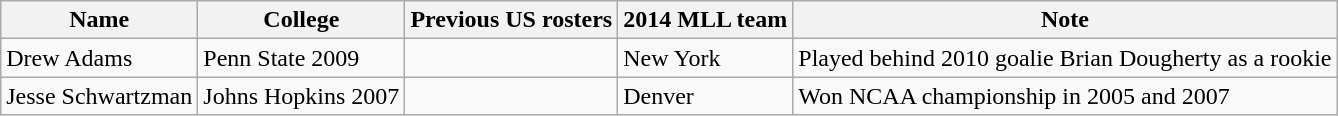<table class="wikitable">
<tr ;>
<th>Name</th>
<th>College</th>
<th>Previous US rosters</th>
<th>2014 MLL team</th>
<th>Note</th>
</tr>
<tr>
<td>Drew Adams</td>
<td>Penn State 2009</td>
<td></td>
<td>New York</td>
<td>Played behind 2010 goalie Brian Dougherty as a rookie</td>
</tr>
<tr>
<td>Jesse Schwartzman</td>
<td>Johns Hopkins 2007</td>
<td></td>
<td>Denver</td>
<td>Won NCAA championship in 2005 and 2007</td>
</tr>
</table>
